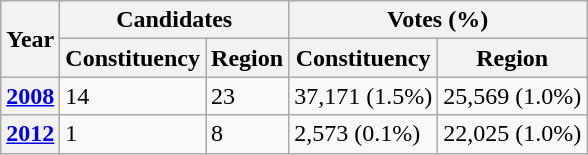<table class="wikitable">
<tr>
<th rowspan=2>Year</th>
<th colspan=2>Candidates</th>
<th colspan=2>Votes (%)</th>
</tr>
<tr>
<th>Constituency</th>
<th>Region</th>
<th>Constituency</th>
<th>Region</th>
</tr>
<tr>
<th><a href='#'>2008</a></th>
<td>14</td>
<td>23</td>
<td>37,171 (1.5%)</td>
<td>25,569 (1.0%)</td>
</tr>
<tr>
<th><a href='#'>2012</a></th>
<td>1</td>
<td>8</td>
<td>2,573 (0.1%)</td>
<td>22,025 (1.0%)</td>
</tr>
</table>
